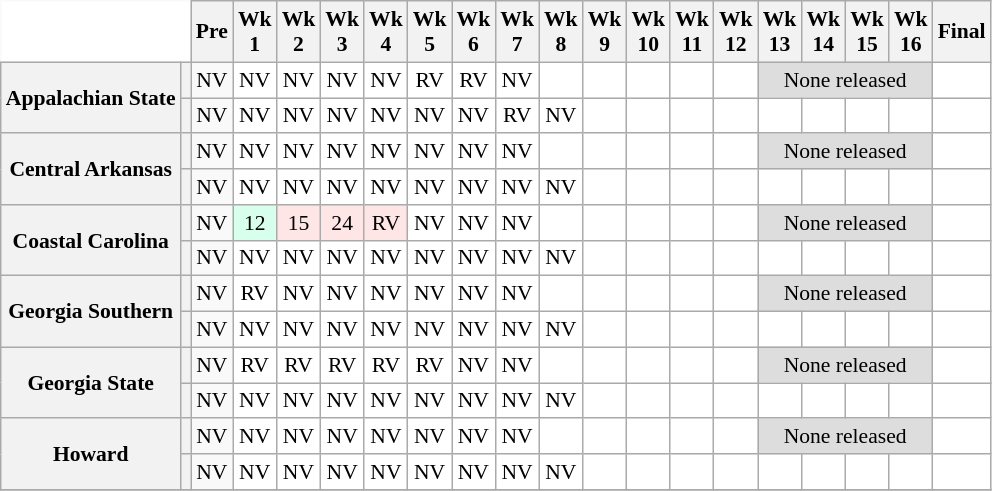<table class="wikitable" style="white-space:nowrap;font-size:90%;text-align:center;">
<tr>
<th colspan=2 style="background:white; border-top-style:hidden; border-left-style:hidden;"> </th>
<th>Pre</th>
<th>Wk<br> 1</th>
<th>Wk<br>2</th>
<th>Wk<br>3</th>
<th>Wk<br>4</th>
<th>Wk<br>5</th>
<th>Wk<br>6</th>
<th>Wk<br>7</th>
<th>Wk<br>8</th>
<th>Wk<br>9</th>
<th>Wk<br>10</th>
<th>Wk<br>11</th>
<th>Wk<br>12</th>
<th>Wk<br>13</th>
<th>Wk<br>14</th>
<th>Wk<br>15</th>
<th>Wk<br>16</th>
<th>Final</th>
</tr>
<tr>
<th rowspan=2 style=>Appalachian State</th>
<th></th>
<td>NV</td>
<td style="background:#FFF;">NV</td>
<td style="background:#FFF;">NV</td>
<td style="background:#FFF;">NV</td>
<td style="background:#FFF;">NV</td>
<td style="background:#FFF;">RV</td>
<td style="background:#FFF;">RV</td>
<td style="background:#FFF;">NV</td>
<td style="background:#FFF;"></td>
<td style="background:#FFF;"></td>
<td style="background:#FFF;"></td>
<td style="background:#FFF;"></td>
<td style="background:#FFF;"></td>
<td colspan="4" style="background:#DDD;">None released</td>
<td style="background:#FFF;"></td>
</tr>
<tr>
<th></th>
<td>NV</td>
<td style="background:#FFF;">NV</td>
<td style="background:#FFF;">NV</td>
<td style="background:#FFF;">NV</td>
<td style="background:#FFF;">NV</td>
<td style="background:#FFF;">NV</td>
<td style="background:#FFF;">NV</td>
<td style="background:#FFF;">RV</td>
<td style="background:#FFF;">NV</td>
<td style="background:#FFF;"></td>
<td style="background:#FFF;"></td>
<td style="background:#FFF;"></td>
<td style="background:#FFF;"></td>
<td style="background:#FFF;"></td>
<td style="background:#FFF;"></td>
<td style="background:#FFF;"></td>
<td style="background:#FFF;"></td>
<td style="background:#FFF;"></td>
</tr>
<tr>
<th rowspan=2 style=>Central Arkansas</th>
<th></th>
<td>NV</td>
<td style="background:#FFF;">NV</td>
<td style="background:#FFF;">NV</td>
<td style="background:#FFF;">NV</td>
<td style="background:#FFF;">NV</td>
<td style="background:#FFF;">NV</td>
<td style="background:#FFF;">NV</td>
<td style="background:#FFF;">NV</td>
<td style="background:#FFF;"></td>
<td style="background:#FFF;"></td>
<td style="background:#FFF;"></td>
<td style="background:#FFF;"></td>
<td style="background:#FFF;"></td>
<td colspan="4" style="background:#DDD;">None released</td>
<td style="background:#FFF;"></td>
</tr>
<tr>
<th></th>
<td>NV</td>
<td style="background:#FFF;">NV</td>
<td style="background:#FFF;">NV</td>
<td style="background:#FFF;">NV</td>
<td style="background:#FFF;">NV</td>
<td style="background:#FFF;">NV</td>
<td style="background:#FFF;">NV</td>
<td style="background:#FFF;">NV</td>
<td style="background:#FFF;">NV</td>
<td style="background:#FFF;"></td>
<td style="background:#FFF;"></td>
<td style="background:#FFF;"></td>
<td style="background:#FFF;"></td>
<td style="background:#FFF;"></td>
<td style="background:#FFF;"></td>
<td style="background:#FFF;"></td>
<td style="background:#FFF;"></td>
<td style="background:#FFF;"></td>
</tr>
<tr>
<th rowspan=2 style=>Coastal Carolina</th>
<th></th>
<td>NV</td>
<td style="background:#d8ffeb;">12</td>
<td style="background:#ffe6e6;">15</td>
<td style="background:#ffe6e6;">24</td>
<td style="background:#ffe6e6;">RV</td>
<td style="background:#FFF;">NV</td>
<td style="background:#FFF;">NV</td>
<td style="background:#FFF;">NV</td>
<td style="background:#FFF;"></td>
<td style="background:#FFF;"></td>
<td style="background:#FFF;"></td>
<td style="background:#FFF;"></td>
<td style="background:#FFF;"></td>
<td colspan="4" style="background:#DDD;">None released</td>
<td style="background:#FFF;"></td>
</tr>
<tr>
<th></th>
<td>NV</td>
<td style="background:#FFF;">NV</td>
<td style="background:#FFF;">NV</td>
<td style="background:#FFF;">NV</td>
<td style="background:#FFF;">NV</td>
<td style="background:#FFF;">NV</td>
<td style="background:#FFF;">NV</td>
<td style="background:#FFF;">NV</td>
<td style="background:#FFF;">NV</td>
<td style="background:#FFF;"></td>
<td style="background:#FFF;"></td>
<td style="background:#FFF;"></td>
<td style="background:#FFF;"></td>
<td style="background:#FFF;"></td>
<td style="background:#FFF;"></td>
<td style="background:#FFF;"></td>
<td style="background:#FFF;"></td>
<td style="background:#FFF;"></td>
</tr>
<tr>
<th rowspan=2 style=>Georgia Southern</th>
<th></th>
<td>NV</td>
<td style="background:#FFF;">RV</td>
<td style="background:#FFF;">NV</td>
<td style="background:#FFF;">NV</td>
<td style="background:#FFF;">NV</td>
<td style="background:#FFF;">NV</td>
<td style="background:#FFF;">NV</td>
<td style="background:#FFF;">NV</td>
<td style="background:#FFF;"></td>
<td style="background:#FFF;"></td>
<td style="background:#FFF;"></td>
<td style="background:#FFF;"></td>
<td style="background:#FFF;"></td>
<td colspan="4" style="background:#DDD;">None released</td>
<td style="background:#FFF;"></td>
</tr>
<tr>
<th></th>
<td>NV</td>
<td style="background:#FFF;">NV</td>
<td style="background:#FFF;">NV</td>
<td style="background:#FFF;">NV</td>
<td style="background:#FFF;">NV</td>
<td style="background:#FFF;">NV</td>
<td style="background:#FFF;">NV</td>
<td style="background:#FFF;">NV</td>
<td style="background:#FFF;">NV</td>
<td style="background:#FFF;"></td>
<td style="background:#FFF;"></td>
<td style="background:#FFF;"></td>
<td style="background:#FFF;"></td>
<td style="background:#FFF;"></td>
<td style="background:#FFF;"></td>
<td style="background:#FFF;"></td>
<td style="background:#FFF;"></td>
<td style="background:#FFF;"></td>
</tr>
<tr>
<th rowspan=2 style=>Georgia State</th>
<th></th>
<td>NV</td>
<td style="background:#FFF;">RV</td>
<td style="background:#FFF;">RV</td>
<td style="background:#FFF;">RV</td>
<td style="background:#FFF;">RV</td>
<td style="background:#FFF;">RV</td>
<td style="background:#FFF;">NV</td>
<td style="background:#FFF;">NV</td>
<td style="background:#FFF;"></td>
<td style="background:#FFF;"></td>
<td style="background:#FFF;"></td>
<td style="background:#FFF;"></td>
<td style="background:#FFF;"></td>
<td colspan="4" style="background:#DDD;">None released</td>
<td style="background:#FFF;"></td>
</tr>
<tr>
<th></th>
<td>NV</td>
<td style="background:#FFF;">NV</td>
<td style="background:#FFF;">NV</td>
<td style="background:#FFF;">NV</td>
<td style="background:#FFF;">NV</td>
<td style="background:#FFF;">NV</td>
<td style="background:#FFF;">NV</td>
<td style="background:#FFF;">NV</td>
<td style="background:#FFF;">NV</td>
<td style="background:#FFF;"></td>
<td style="background:#FFF;"></td>
<td style="background:#FFF;"></td>
<td style="background:#FFF;"></td>
<td style="background:#FFF;"></td>
<td style="background:#FFF;"></td>
<td style="background:#FFF;"></td>
<td style="background:#FFF;"></td>
<td style="background:#FFF;"></td>
</tr>
<tr>
<th rowspan=2 style=>Howard</th>
<th></th>
<td>NV</td>
<td style="background:#FFF;">NV</td>
<td style="background:#FFF;">NV</td>
<td style="background:#FFF;">NV</td>
<td style="background:#FFF;">NV</td>
<td style="background:#FFF;">NV</td>
<td style="background:#FFF;">NV</td>
<td style="background:#FFF;">NV</td>
<td style="background:#FFF;"></td>
<td style="background:#FFF;"></td>
<td style="background:#FFF;"></td>
<td style="background:#FFF;"></td>
<td style="background:#FFF;"></td>
<td colspan="4" style="background:#DDD;">None released</td>
<td style="background:#FFF;"></td>
</tr>
<tr>
<th></th>
<td>NV</td>
<td style="background:#FFF;">NV</td>
<td style="background:#FFF;">NV</td>
<td style="background:#FFF;">NV</td>
<td style="background:#FFF;">NV</td>
<td style="background:#FFF;">NV</td>
<td style="background:#FFF;">NV</td>
<td style="background:#FFF;">NV</td>
<td style="background:#FFF;">NV</td>
<td style="background:#FFF;"></td>
<td style="background:#FFF;"></td>
<td style="background:#FFF;"></td>
<td style="background:#FFF;"></td>
<td style="background:#FFF;"></td>
<td style="background:#FFF;"></td>
<td style="background:#FFF;"></td>
<td style="background:#FFF;"></td>
<td style="background:#FFF;"></td>
</tr>
<tr>
</tr>
</table>
